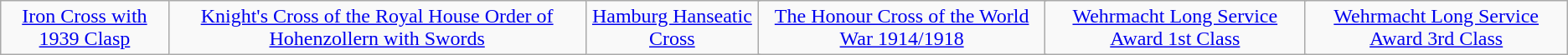<table class="wikitable">
<tr>
<td colspan="4" align="center"><a href='#'>Iron Cross with 1939 Clasp</a></td>
<td colspan="4" align="center"><a href='#'>Knight's Cross of the Royal House Order of Hohenzollern with Swords</a></td>
<td colspan="4" align="center"><a href='#'>Hamburg Hanseatic Cross</a></td>
<td colspan="4" align="center"><a href='#'>The Honour Cross of the World War 1914/1918</a></td>
<td colspan="4" align="center"><a href='#'>Wehrmacht Long Service Award 1st Class</a></td>
<td colspan="4" align="center"><a href='#'>Wehrmacht Long Service Award 3rd Class</a></td>
</tr>
</table>
